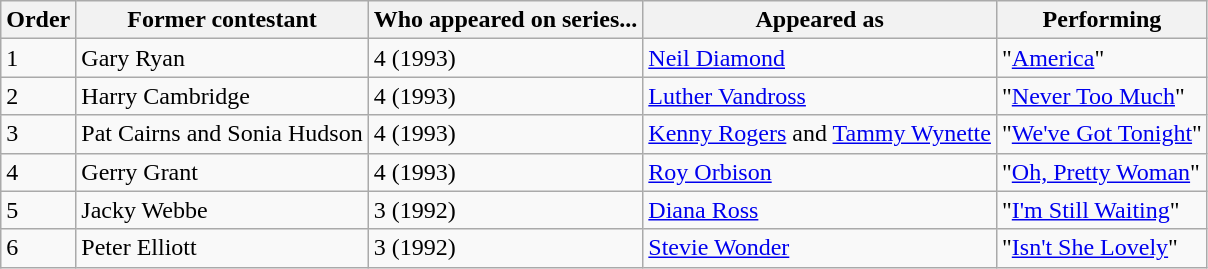<table class="wikitable">
<tr>
<th>Order</th>
<th>Former contestant</th>
<th>Who appeared on series...</th>
<th>Appeared as</th>
<th>Performing</th>
</tr>
<tr>
<td>1</td>
<td>Gary Ryan</td>
<td>4 (1993)</td>
<td><a href='#'>Neil Diamond</a></td>
<td>"<a href='#'>America</a>"</td>
</tr>
<tr>
<td>2</td>
<td>Harry Cambridge</td>
<td>4 (1993)</td>
<td><a href='#'>Luther Vandross</a></td>
<td>"<a href='#'>Never Too Much</a>"</td>
</tr>
<tr>
<td>3</td>
<td>Pat Cairns and Sonia Hudson</td>
<td>4 (1993)</td>
<td><a href='#'>Kenny Rogers</a> and <a href='#'>Tammy Wynette</a></td>
<td>"<a href='#'>We've Got Tonight</a>"</td>
</tr>
<tr>
<td>4</td>
<td>Gerry Grant</td>
<td>4 (1993)</td>
<td><a href='#'>Roy Orbison</a></td>
<td>"<a href='#'>Oh, Pretty Woman</a>"</td>
</tr>
<tr>
<td>5</td>
<td>Jacky Webbe</td>
<td>3 (1992)</td>
<td><a href='#'>Diana Ross</a></td>
<td>"<a href='#'>I'm Still Waiting</a>"</td>
</tr>
<tr>
<td>6</td>
<td>Peter Elliott</td>
<td>3 (1992)</td>
<td><a href='#'>Stevie Wonder</a></td>
<td>"<a href='#'>Isn't She Lovely</a>"</td>
</tr>
</table>
